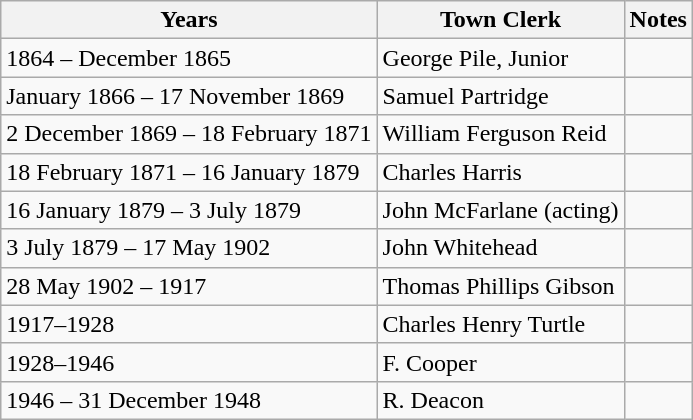<table class="wikitable">
<tr>
<th>Years</th>
<th>Town Clerk</th>
<th>Notes</th>
</tr>
<tr>
<td>1864 – December 1865</td>
<td>George Pile, Junior</td>
<td></td>
</tr>
<tr>
<td>January 1866 – 17 November 1869</td>
<td>Samuel Partridge</td>
<td></td>
</tr>
<tr>
<td>2 December 1869 – 18 February 1871</td>
<td>William Ferguson Reid</td>
<td></td>
</tr>
<tr>
<td>18 February 1871 – 16 January 1879</td>
<td>Charles Harris</td>
<td></td>
</tr>
<tr>
<td>16 January 1879 – 3 July 1879</td>
<td>John McFarlane (acting)</td>
<td></td>
</tr>
<tr>
<td>3 July 1879 – 17 May 1902</td>
<td>John Whitehead</td>
<td></td>
</tr>
<tr>
<td>28 May 1902 – 1917</td>
<td>Thomas Phillips Gibson</td>
<td></td>
</tr>
<tr>
<td>1917–1928</td>
<td>Charles Henry Turtle</td>
<td></td>
</tr>
<tr>
<td>1928–1946</td>
<td>F. Cooper</td>
<td></td>
</tr>
<tr>
<td>1946 – 31 December 1948</td>
<td>R. Deacon</td>
<td></td>
</tr>
</table>
